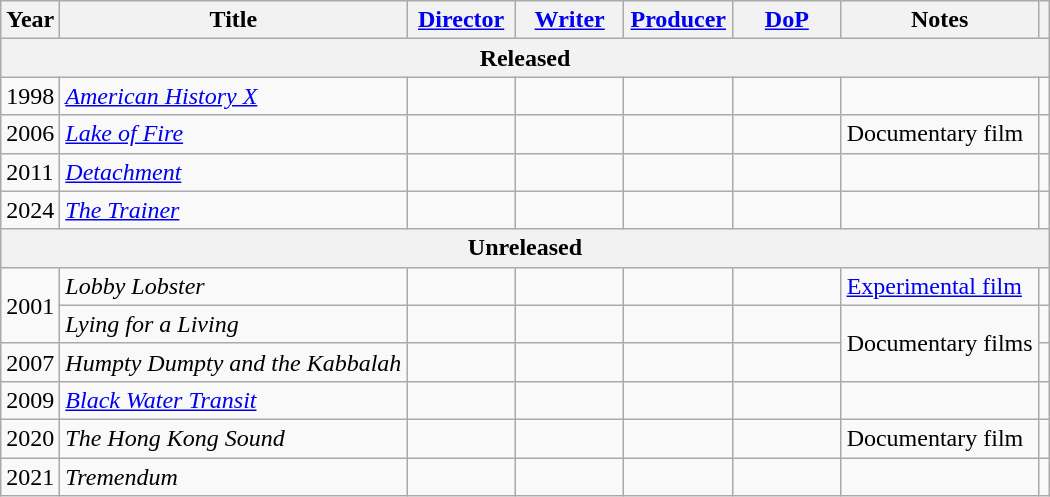<table class="wikitable">
<tr>
<th>Year</th>
<th>Title</th>
<th width="65"><a href='#'>Director</a></th>
<th width="65"><a href='#'>Writer</a></th>
<th width="65"><a href='#'>Producer</a></th>
<th width="65"><a href='#'>DoP</a></th>
<th>Notes</th>
<th scope="col"></th>
</tr>
<tr>
<th colspan="8">Released</th>
</tr>
<tr>
<td>1998</td>
<td><em><a href='#'>American History X</a></em></td>
<td></td>
<td></td>
<td></td>
<td></td>
<td></td>
<td></td>
</tr>
<tr>
<td>2006</td>
<td><em><a href='#'>Lake of Fire</a></em></td>
<td></td>
<td></td>
<td></td>
<td></td>
<td>Documentary film</td>
<td></td>
</tr>
<tr>
<td>2011</td>
<td><em><a href='#'>Detachment</a></em></td>
<td></td>
<td></td>
<td></td>
<td></td>
<td></td>
<td></td>
</tr>
<tr>
<td>2024</td>
<td><em><a href='#'>The Trainer</a></em></td>
<td></td>
<td></td>
<td></td>
<td></td>
<td></td>
<td></td>
</tr>
<tr>
<th colspan="8">Unreleased</th>
</tr>
<tr>
<td rowspan="2">2001</td>
<td><em>Lobby Lobster</em></td>
<td></td>
<td></td>
<td></td>
<td></td>
<td><a href='#'>Experimental film</a></td>
<td></td>
</tr>
<tr>
<td><em>Lying for a Living</em></td>
<td></td>
<td></td>
<td></td>
<td></td>
<td rowspan="2">Documentary films</td>
<td></td>
</tr>
<tr>
<td>2007</td>
<td><em>Humpty Dumpty and the Kabbalah</em></td>
<td></td>
<td></td>
<td></td>
<td></td>
<td></td>
</tr>
<tr>
<td>2009</td>
<td><em><a href='#'>Black Water Transit</a></em></td>
<td></td>
<td></td>
<td></td>
<td></td>
<td></td>
<td></td>
</tr>
<tr>
<td>2020</td>
<td><em>The Hong Kong Sound</em></td>
<td></td>
<td></td>
<td></td>
<td></td>
<td>Documentary film</td>
<td></td>
</tr>
<tr>
<td>2021</td>
<td><em>Tremendum</em></td>
<td></td>
<td></td>
<td></td>
<td></td>
<td></td>
<td></td>
</tr>
</table>
